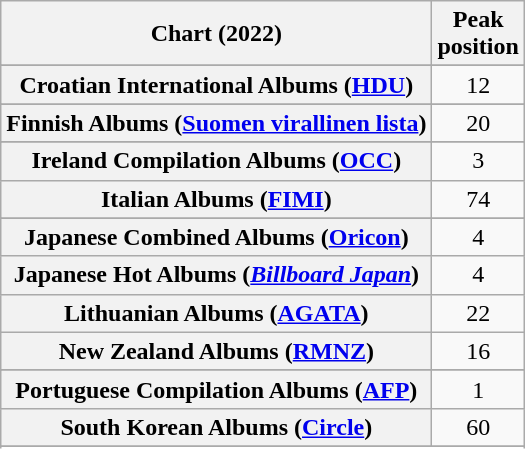<table class="wikitable sortable plainrowheaders" style="text-align:center">
<tr>
<th scope="col">Chart (2022)</th>
<th scope="col">Peak<br>position</th>
</tr>
<tr>
</tr>
<tr>
</tr>
<tr>
</tr>
<tr>
</tr>
<tr>
</tr>
<tr>
<th scope="row">Croatian International Albums (<a href='#'>HDU</a>)</th>
<td>12</td>
</tr>
<tr>
</tr>
<tr>
</tr>
<tr>
<th scope="row">Finnish Albums (<a href='#'>Suomen virallinen lista</a>)</th>
<td>20</td>
</tr>
<tr>
</tr>
<tr>
</tr>
<tr>
<th scope="row">Ireland Compilation Albums (<a href='#'>OCC</a>)</th>
<td>3</td>
</tr>
<tr>
<th scope="row">Italian Albums (<a href='#'>FIMI</a>)</th>
<td>74</td>
</tr>
<tr>
</tr>
<tr>
<th scope="row">Japanese Combined Albums (<a href='#'>Oricon</a>)</th>
<td>4</td>
</tr>
<tr>
<th scope="row">Japanese Hot Albums (<em><a href='#'>Billboard Japan</a></em>)</th>
<td>4</td>
</tr>
<tr>
<th scope="row">Lithuanian Albums (<a href='#'>AGATA</a>)</th>
<td>22</td>
</tr>
<tr>
<th scope="row">New Zealand Albums (<a href='#'>RMNZ</a>)</th>
<td>16</td>
</tr>
<tr>
</tr>
<tr>
</tr>
<tr>
<th scope="row">Portuguese Compilation Albums (<a href='#'>AFP</a>)</th>
<td>1</td>
</tr>
<tr>
<th scope="row">South Korean Albums (<a href='#'>Circle</a>)</th>
<td>60</td>
</tr>
<tr>
</tr>
<tr>
</tr>
<tr>
</tr>
<tr>
</tr>
<tr>
</tr>
<tr>
</tr>
</table>
